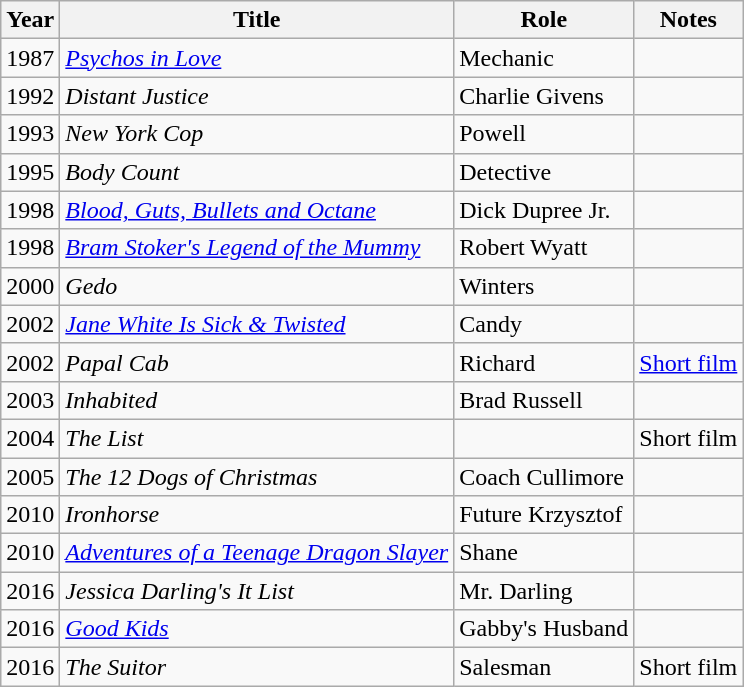<table class="wikitable sortable">
<tr>
<th>Year</th>
<th>Title</th>
<th>Role</th>
<th class="unsortable">Notes</th>
</tr>
<tr>
<td>1987</td>
<td><em><a href='#'>Psychos in Love</a></em></td>
<td>Mechanic</td>
<td></td>
</tr>
<tr>
<td>1992</td>
<td><em>Distant Justice</em></td>
<td>Charlie Givens</td>
<td></td>
</tr>
<tr>
<td>1993</td>
<td><em>New York Cop</em></td>
<td>Powell</td>
<td></td>
</tr>
<tr>
<td>1995</td>
<td><em>Body Count</em></td>
<td>Detective</td>
<td></td>
</tr>
<tr>
<td>1998</td>
<td><em><a href='#'>Blood, Guts, Bullets and Octane</a></em></td>
<td>Dick Dupree Jr.</td>
<td></td>
</tr>
<tr>
<td>1998</td>
<td><em><a href='#'>Bram Stoker's Legend of the Mummy</a></em></td>
<td>Robert Wyatt</td>
<td></td>
</tr>
<tr>
<td>2000</td>
<td><em>Gedo</em></td>
<td>Winters</td>
<td></td>
</tr>
<tr>
<td>2002</td>
<td><em><a href='#'>Jane White Is Sick & Twisted</a></em></td>
<td>Candy</td>
<td></td>
</tr>
<tr>
<td>2002</td>
<td><em>Papal Cab</em></td>
<td>Richard</td>
<td><a href='#'>Short film</a></td>
</tr>
<tr>
<td>2003</td>
<td><em>Inhabited</em></td>
<td>Brad Russell</td>
<td></td>
</tr>
<tr>
<td>2004</td>
<td><em>The List</em></td>
<td></td>
<td>Short film</td>
</tr>
<tr>
<td>2005</td>
<td><em>The 12 Dogs of Christmas</em></td>
<td>Coach Cullimore</td>
<td></td>
</tr>
<tr>
<td>2010</td>
<td><em>Ironhorse</em></td>
<td>Future Krzysztof</td>
<td></td>
</tr>
<tr>
<td>2010</td>
<td><em><a href='#'>Adventures of a Teenage Dragon Slayer</a></em></td>
<td>Shane</td>
<td></td>
</tr>
<tr>
<td>2016</td>
<td><em>Jessica Darling's It List</em></td>
<td>Mr. Darling</td>
<td></td>
</tr>
<tr>
<td>2016</td>
<td><em><a href='#'>Good Kids</a></em></td>
<td>Gabby's Husband</td>
<td></td>
</tr>
<tr>
<td>2016</td>
<td><em>The Suitor</em></td>
<td>Salesman</td>
<td>Short film</td>
</tr>
</table>
